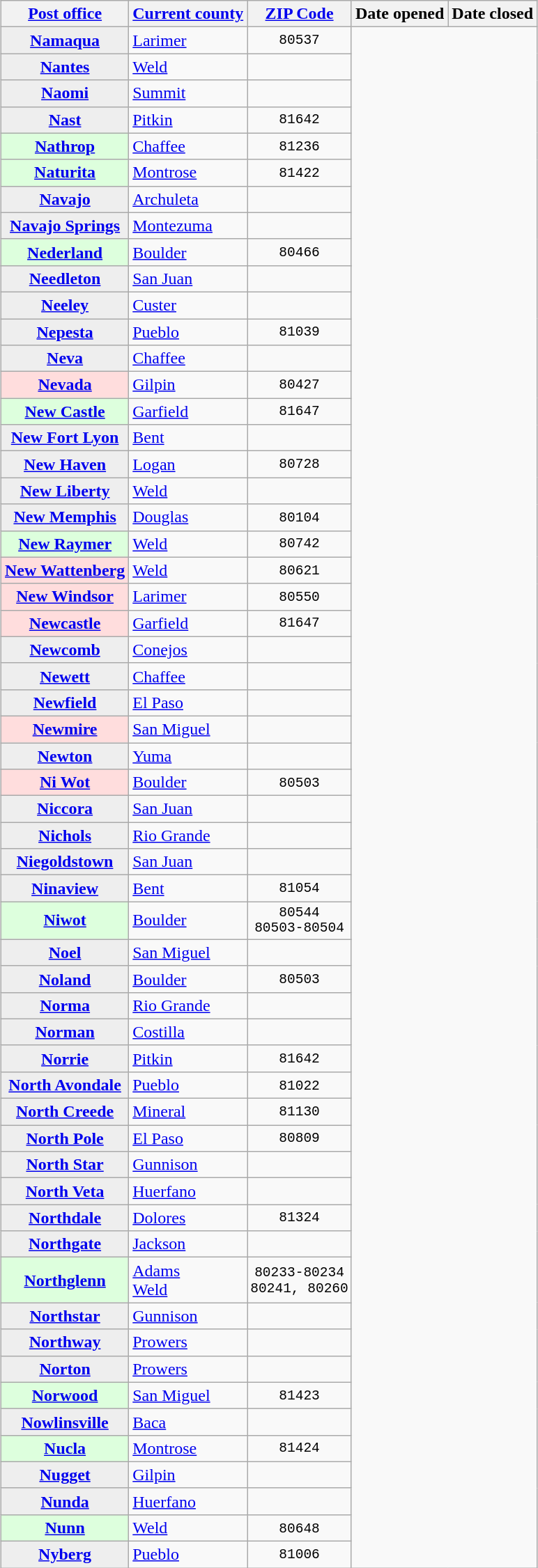<table class="wikitable sortable  plainrowheaders" style="margin:auto;">
<tr>
<th scope=col><a href='#'>Post office</a></th>
<th scope=col><a href='#'>Current county</a></th>
<th scope=col><a href='#'>ZIP Code</a></th>
<th scope=col>Date opened</th>
<th scope=col>Date closed</th>
</tr>
<tr>
<th scope=row rowspan=1 style="background-color:#EEEEEE;"><a href='#'>Namaqua</a></th>
<td rowspan=1><a href='#'>Larimer</a></td>
<td rowspan=1 align=center style="font-family:monospace;">80537<br>
</td>
</tr>
<tr>
<th scope=row rowspan=1 style="background-color:#EEEEEE;"><a href='#'>Nantes</a></th>
<td rowspan=1><a href='#'>Weld</a></td>
<td rowspan=1 align=center style="font-family:monospace;"><br>
</td>
</tr>
<tr>
<th scope=row rowspan=1 style="background-color:#EEEEEE;"><a href='#'>Naomi</a></th>
<td rowspan=1><a href='#'>Summit</a></td>
<td rowspan=1 align=center style="font-family:monospace;"><br>
</td>
</tr>
<tr>
<th scope=row rowspan=1 style="background-color:#EEEEEE;"><a href='#'>Nast</a></th>
<td rowspan=1><a href='#'>Pitkin</a></td>
<td rowspan=1 align=center style="font-family:monospace;">81642<br>
</td>
</tr>
<tr>
<th scope=row rowspan=1 style="background-color:#DDFFDD;"><a href='#'>Nathrop</a></th>
<td rowspan=1><a href='#'>Chaffee</a></td>
<td rowspan=1 align=center style="font-family:monospace;">81236<br>
</td>
</tr>
<tr>
<th scope=row rowspan=1 style="background-color:#DDFFDD;"><a href='#'>Naturita</a></th>
<td rowspan=1><a href='#'>Montrose</a></td>
<td rowspan=1 align=center style="font-family:monospace;">81422<br>
</td>
</tr>
<tr>
<th scope=row rowspan=1 style="background-color:#EEEEEE;"><a href='#'>Navajo</a></th>
<td rowspan=1><a href='#'>Archuleta</a></td>
<td rowspan=1 align=center style="font-family:monospace;"><br>
</td>
</tr>
<tr>
<th scope=row rowspan=1 style="background-color:#EEEEEE;"><a href='#'>Navajo Springs</a></th>
<td rowspan=1><a href='#'>Montezuma</a></td>
<td rowspan=1 align=center style="font-family:monospace;"><br>
</td>
</tr>
<tr>
<th scope=row rowspan=1 style="background-color:#DDFFDD;"><a href='#'>Nederland</a></th>
<td rowspan=1><a href='#'>Boulder</a></td>
<td rowspan=1 align=center style="font-family:monospace;">80466<br>
</td>
</tr>
<tr>
<th scope=row rowspan=3 style="background-color:#EEEEEE;"><a href='#'>Needleton</a></th>
<td rowspan=3><a href='#'>San Juan</a></td>
<td rowspan=3 align=center style="font-family:monospace;"><br>
</td>
</tr>
<tr>
</tr>
<tr>
</tr>
<tr>
<th scope=row rowspan=1 style="background-color:#EEEEEE;"><a href='#'>Neeley</a></th>
<td rowspan=1><a href='#'>Custer</a></td>
<td rowspan=1 align=center style="font-family:monospace;"><br>
</td>
</tr>
<tr>
<th scope=row rowspan=1 style="background-color:#EEEEEE;"><a href='#'>Nepesta</a></th>
<td rowspan=1><a href='#'>Pueblo</a></td>
<td rowspan=1 align=center style="font-family:monospace;">81039<br>
</td>
</tr>
<tr>
<th scope=row rowspan=1 style="background-color:#EEEEEE;"><a href='#'>Neva</a></th>
<td rowspan=1><a href='#'>Chaffee</a></td>
<td rowspan=1 align=center style="font-family:monospace;"><br>
</td>
</tr>
<tr>
<th scope=row rowspan=1 style="background-color:#FFDDDD;"><a href='#'>Nevada</a></th>
<td rowspan=1><a href='#'>Gilpin</a></td>
<td rowspan=1 align=center style="font-family:monospace;">80427<br>
</td>
</tr>
<tr>
<th scope=row rowspan=1 style="background-color:#DDFFDD;"><a href='#'>New Castle</a></th>
<td rowspan=1><a href='#'>Garfield</a></td>
<td rowspan=1 align=center style="font-family:monospace;">81647<br>
</td>
</tr>
<tr>
<th scope=row rowspan=1 style="background-color:#EEEEEE;"><a href='#'>New Fort Lyon</a></th>
<td rowspan=1><a href='#'>Bent</a></td>
<td rowspan=1 align=center style="font-family:monospace;"><br>
</td>
</tr>
<tr>
<th scope=row rowspan=1 style="background-color:#EEEEEE;"><a href='#'>New Haven</a></th>
<td rowspan=1><a href='#'>Logan</a></td>
<td rowspan=1 align=center style="font-family:monospace;">80728<br>
</td>
</tr>
<tr>
<th scope=row rowspan=1 style="background-color:#EEEEEE;"><a href='#'>New Liberty</a></th>
<td rowspan=1><a href='#'>Weld</a></td>
<td rowspan=1 align=center style="font-family:monospace;"><br>
</td>
</tr>
<tr>
<th scope=row rowspan=1 style="background-color:#EEEEEE;"><a href='#'>New Memphis</a></th>
<td rowspan=1><a href='#'>Douglas</a></td>
<td rowspan=1 align=center style="font-family:monospace;">80104<br>
</td>
</tr>
<tr>
<th scope=row rowspan=1 style="background-color:#DDFFDD;"><a href='#'>New Raymer</a></th>
<td rowspan=1><a href='#'>Weld</a></td>
<td rowspan=1 align=center style="font-family:monospace;">80742<br>
</td>
</tr>
<tr>
<th scope=row rowspan=1 style="background-color:#FFDDDD;"><a href='#'>New Wattenberg</a></th>
<td rowspan=1><a href='#'>Weld</a></td>
<td rowspan=1 align=center style="font-family:monospace;">80621<br>
</td>
</tr>
<tr>
<th scope=row rowspan=1 style="background-color:#FFDDDD;"><a href='#'>New Windsor</a></th>
<td rowspan=1><a href='#'>Larimer</a></td>
<td rowspan=1 align=center style="font-family:monospace;">80550<br>
</td>
</tr>
<tr>
<th scope=row rowspan=1 style="background-color:#FFDDDD;"><a href='#'>Newcastle</a></th>
<td rowspan=1><a href='#'>Garfield</a></td>
<td rowspan=1 align=center style="font-family:monospace;">81647<br>
</td>
</tr>
<tr>
<th scope=row rowspan=1 style="background-color:#EEEEEE;"><a href='#'>Newcomb</a></th>
<td rowspan=1><a href='#'>Conejos</a></td>
<td rowspan=1 align=center style="font-family:monospace;"><br>
</td>
</tr>
<tr>
<th scope=row rowspan=2 style="background-color:#EEEEEE;"><a href='#'>Newett</a></th>
<td rowspan=2><a href='#'>Chaffee</a></td>
<td rowspan=2 align=center style="font-family:monospace;"><br>
</td>
</tr>
<tr>
</tr>
<tr>
<th scope=row rowspan=1 style="background-color:#EEEEEE;"><a href='#'>Newfield</a></th>
<td rowspan=1><a href='#'>El Paso</a></td>
<td rowspan=1 align=center style="font-family:monospace;"><br>
</td>
</tr>
<tr>
<th scope=row rowspan=1 style="background-color:#FFDDDD;"><a href='#'>Newmire</a></th>
<td rowspan=1><a href='#'>San Miguel</a></td>
<td rowspan=1 align=center style="font-family:monospace;"><br>
</td>
</tr>
<tr>
<th scope=row rowspan=1 style="background-color:#EEEEEE;"><a href='#'>Newton</a></th>
<td rowspan=1><a href='#'>Yuma</a></td>
<td rowspan=1 align=center style="font-family:monospace;"><br>
</td>
</tr>
<tr>
<th scope=row rowspan=2 style="background-color:#FFDDDD;"><a href='#'>Ni Wot</a></th>
<td rowspan=2><a href='#'>Boulder</a></td>
<td rowspan=2 align=center style="font-family:monospace;">80503<br>
</td>
</tr>
<tr>
</tr>
<tr>
<th scope=row rowspan=1 style="background-color:#EEEEEE;"><a href='#'>Niccora</a></th>
<td rowspan=1><a href='#'>San Juan</a></td>
<td rowspan=1 align=center style="font-family:monospace;"><br>
</td>
</tr>
<tr>
<th scope=row rowspan=1 style="background-color:#EEEEEE;"><a href='#'>Nichols</a></th>
<td rowspan=1><a href='#'>Rio Grande</a></td>
<td rowspan=1 align=center style="font-family:monospace;"><br>
</td>
</tr>
<tr>
<th scope=row rowspan=1 style="background-color:#EEEEEE;"><a href='#'>Niegoldstown</a></th>
<td rowspan=1><a href='#'>San Juan</a></td>
<td rowspan=1 align=center style="font-family:monospace;"><br>
</td>
</tr>
<tr>
<th scope=row rowspan=1 style="background-color:#EEEEEE;"><a href='#'>Ninaview</a></th>
<td rowspan=1><a href='#'>Bent</a></td>
<td rowspan=1 align=center style="font-family:monospace;">81054<br>
</td>
</tr>
<tr>
<th scope=row rowspan=1 style="background-color:#DDFFDD;"><a href='#'>Niwot</a></th>
<td rowspan=1><a href='#'>Boulder</a></td>
<td rowspan=1 align=center style="font-family:monospace;">80544<br>80503-80504<br>
</td>
</tr>
<tr>
<th scope=row rowspan=2 style="background-color:#EEEEEE;"><a href='#'>Noel</a></th>
<td rowspan=2><a href='#'>San Miguel</a></td>
<td rowspan=2 align=center style="font-family:monospace;"><br>
</td>
</tr>
<tr>
</tr>
<tr>
<th scope=row rowspan=2 style="background-color:#EEEEEE;"><a href='#'>Noland</a></th>
<td rowspan=2><a href='#'>Boulder</a></td>
<td rowspan=2 align=center style="font-family:monospace;">80503<br>
</td>
</tr>
<tr>
</tr>
<tr>
<th scope=row rowspan=1 style="background-color:#EEEEEE;"><a href='#'>Norma</a></th>
<td rowspan=1><a href='#'>Rio Grande</a></td>
<td rowspan=1 align=center style="font-family:monospace;"><br>
</td>
</tr>
<tr>
<th scope=row rowspan=1 style="background-color:#EEEEEE;"><a href='#'>Norman</a></th>
<td rowspan=1><a href='#'>Costilla</a></td>
<td rowspan=1 align=center style="font-family:monospace;"><br>
</td>
</tr>
<tr>
<th scope=row rowspan=2 style="background-color:#EEEEEE;"><a href='#'>Norrie</a></th>
<td rowspan=2><a href='#'>Pitkin</a></td>
<td rowspan=2 align=center style="font-family:monospace;">81642<br>
</td>
</tr>
<tr>
</tr>
<tr>
<th scope=row rowspan=1 style="background-color:#EEEEEE;"><a href='#'>North Avondale</a></th>
<td rowspan=1><a href='#'>Pueblo</a></td>
<td rowspan=1 align=center style="font-family:monospace;">81022<br>
</td>
</tr>
<tr>
<th scope=row rowspan=1 style="background-color:#EEEEEE;"><a href='#'>North Creede</a></th>
<td rowspan=1><a href='#'>Mineral</a></td>
<td rowspan=1 align=center style="font-family:monospace;">81130<br>
</td>
</tr>
<tr>
<th scope=row rowspan=1 style="background-color:#EEEEEE;"><a href='#'>North Pole</a></th>
<td rowspan=1><a href='#'>El Paso</a></td>
<td rowspan=1 align=center style="font-family:monospace;">80809<br>
</td>
</tr>
<tr>
<th scope=row rowspan=1 style="background-color:#EEEEEE;"><a href='#'>North Star</a></th>
<td rowspan=1><a href='#'>Gunnison</a></td>
<td rowspan=1 align=center style="font-family:monospace;"><br>
</td>
</tr>
<tr>
<th scope=row rowspan=2 style="background-color:#EEEEEE;"><a href='#'>North Veta</a></th>
<td rowspan=2><a href='#'>Huerfano</a></td>
<td rowspan=2 align=center style="font-family:monospace;"><br>
</td>
</tr>
<tr>
</tr>
<tr>
<th scope=row rowspan=2 style="background-color:#EEEEEE;"><a href='#'>Northdale</a></th>
<td rowspan=2><a href='#'>Dolores</a></td>
<td rowspan=2 align=center style="font-family:monospace;">81324<br>
</td>
</tr>
<tr>
</tr>
<tr>
<th scope=row rowspan=1 style="background-color:#EEEEEE;"><a href='#'>Northgate</a></th>
<td rowspan=1><a href='#'>Jackson</a></td>
<td rowspan=1 align=center style="font-family:monospace;"><br>
</td>
</tr>
<tr>
<th scope=row rowspan=1 style="background-color:#DDFFDD;"><a href='#'>Northglenn</a></th>
<td rowspan=1><a href='#'>Adams</a><br><a href='#'>Weld</a></td>
<td rowspan=1 align=center style="font-family:monospace;">80233-80234<br>80241, 80260<br>
</td>
</tr>
<tr>
<th scope=row rowspan=1 style="background-color:#EEEEEE;"><a href='#'>Northstar</a></th>
<td rowspan=1><a href='#'>Gunnison</a></td>
<td rowspan=1 align=center style="font-family:monospace;"><br>
</td>
</tr>
<tr>
<th scope=row rowspan=1 style="background-color:#EEEEEE;"><a href='#'>Northway</a></th>
<td rowspan=1><a href='#'>Prowers</a></td>
<td rowspan=1 align=center style="font-family:monospace;"><br>
</td>
</tr>
<tr>
<th scope=row rowspan=1 style="background-color:#EEEEEE;"><a href='#'>Norton</a></th>
<td rowspan=1><a href='#'>Prowers</a></td>
<td rowspan=1 align=center style="font-family:monospace;"><br>
</td>
</tr>
<tr>
<th scope=row rowspan=1 style="background-color:#DDFFDD;"><a href='#'>Norwood</a></th>
<td rowspan=1><a href='#'>San Miguel</a></td>
<td rowspan=1 align=center style="font-family:monospace;">81423<br>
</td>
</tr>
<tr>
<th scope=row rowspan=1 style="background-color:#EEEEEE;"><a href='#'>Nowlinsville</a></th>
<td rowspan=1><a href='#'>Baca</a></td>
<td rowspan=1 align=center style="font-family:monospace;"><br>
</td>
</tr>
<tr>
<th scope=row rowspan=1 style="background-color:#DDFFDD;"><a href='#'>Nucla</a></th>
<td rowspan=1><a href='#'>Montrose</a></td>
<td rowspan=1 align=center style="font-family:monospace;">81424<br>
</td>
</tr>
<tr>
<th scope=row rowspan=1 style="background-color:#EEEEEE;"><a href='#'>Nugget</a></th>
<td rowspan=1><a href='#'>Gilpin</a></td>
<td rowspan=1 align=center style="font-family:monospace;"><br>
</td>
</tr>
<tr>
<th scope=row rowspan=1 style="background-color:#EEEEEE;"><a href='#'>Nunda</a></th>
<td rowspan=1><a href='#'>Huerfano</a></td>
<td rowspan=1 align=center style="font-family:monospace;"><br>
</td>
</tr>
<tr>
<th scope=row rowspan=1 style="background-color:#DDFFDD;"><a href='#'>Nunn</a></th>
<td rowspan=1><a href='#'>Weld</a></td>
<td rowspan=1 align=center style="font-family:monospace;">80648<br>
</td>
</tr>
<tr>
<th scope=row rowspan=1 style="background-color:#EEEEEE;"><a href='#'>Nyberg</a></th>
<td rowspan=1><a href='#'>Pueblo</a></td>
<td rowspan=1 align=center style="font-family:monospace;">81006<br>
</td>
</tr>
</table>
